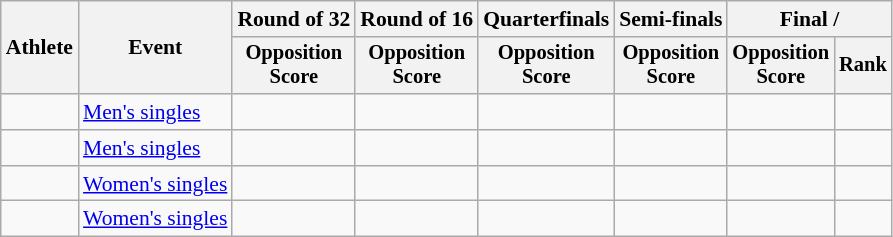<table class="wikitable" style="font-size:90%">
<tr>
<th rowspan=2>Athlete</th>
<th rowspan=2>Event</th>
<th>Round of 32</th>
<th>Round of 16</th>
<th>Quarterfinals</th>
<th>Semi-finals</th>
<th colspan=2>Final / </th>
</tr>
<tr style="font-size:95%">
<th>Opposition<br>Score</th>
<th>Opposition<br>Score</th>
<th>Opposition<br>Score</th>
<th>Opposition<br>Score</th>
<th>Opposition<br>Score</th>
<th>Rank</th>
</tr>
<tr align=center>
<td align=left></td>
<td align=left><a href='#'>Men's singles</a></td>
<td></td>
<td></td>
<td></td>
<td></td>
<td></td>
<td></td>
</tr>
<tr align=center>
<td align=left></td>
<td align=left><a href='#'>Men's singles</a></td>
<td></td>
<td></td>
<td></td>
<td></td>
<td></td>
<td></td>
</tr>
<tr align=center>
<td align=left></td>
<td align=left><a href='#'>Women's singles</a></td>
<td></td>
<td></td>
<td></td>
<td></td>
<td></td>
<td></td>
</tr>
<tr align=center>
<td align=left></td>
<td align=left><a href='#'>Women's singles</a></td>
<td></td>
<td></td>
<td></td>
<td></td>
<td></td>
<td></td>
</tr>
</table>
